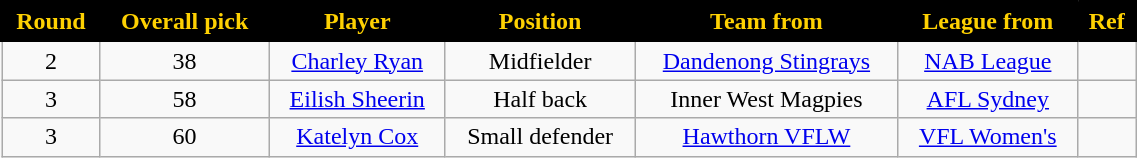<table class="wikitable" style="text-align:center; font-size:100%; width:60%">
<tr>
<th style="background:black; color:#FED102; border: solid black 2px;">Round</th>
<th style="background:black; color:#FED102; border: solid black 2px;">Overall pick</th>
<th style="background:black; color:#FED102; border: solid black 2px;">Player</th>
<th style="background:black; color:#FED102; border: solid black 2px;">Position</th>
<th style="background:black; color:#FED102; border: solid black 2px;">Team from</th>
<th style="background:black; color:#FED102; border: solid black 2px;">League from</th>
<th style="background:black; color:#FED102; border: solid black 2px;">Ref</th>
</tr>
<tr>
<td>2</td>
<td>38</td>
<td><a href='#'>Charley Ryan</a></td>
<td>Midfielder</td>
<td><a href='#'>Dandenong Stingrays</a></td>
<td><a href='#'>NAB League</a></td>
<td></td>
</tr>
<tr>
<td>3</td>
<td>58</td>
<td><a href='#'>Eilish Sheerin</a></td>
<td>Half back</td>
<td>Inner West Magpies</td>
<td><a href='#'>AFL Sydney</a></td>
<td></td>
</tr>
<tr>
<td>3</td>
<td>60</td>
<td><a href='#'>Katelyn Cox</a></td>
<td>Small defender</td>
<td><a href='#'>Hawthorn VFLW</a></td>
<td><a href='#'>VFL Women's</a></td>
<td></td>
</tr>
</table>
